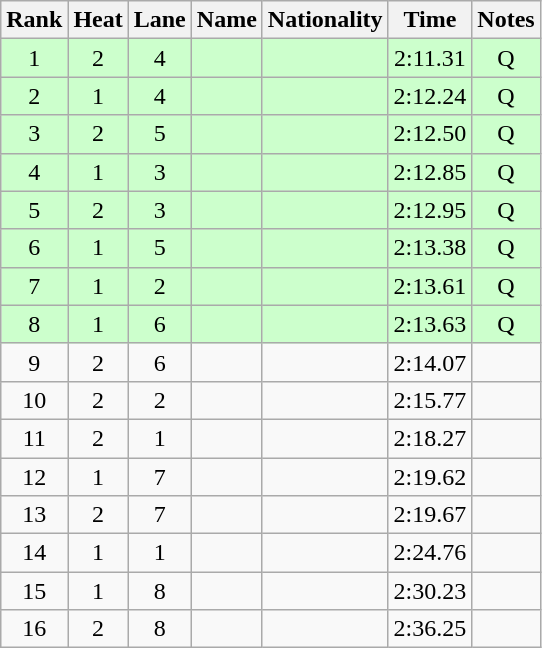<table class="wikitable sortable" style="text-align:center">
<tr>
<th>Rank</th>
<th>Heat</th>
<th>Lane</th>
<th>Name</th>
<th>Nationality</th>
<th>Time</th>
<th>Notes</th>
</tr>
<tr bgcolor="ccffcc">
<td>1</td>
<td>2</td>
<td>4</td>
<td align="left"></td>
<td align="left"></td>
<td>2:11.31</td>
<td>Q</td>
</tr>
<tr bgcolor="ccffcc">
<td>2</td>
<td>1</td>
<td>4</td>
<td align="left"></td>
<td align="left"></td>
<td>2:12.24</td>
<td>Q</td>
</tr>
<tr bgcolor="ccffcc">
<td>3</td>
<td>2</td>
<td>5</td>
<td align="left"></td>
<td align="left"></td>
<td>2:12.50</td>
<td>Q</td>
</tr>
<tr bgcolor="ccffcc">
<td>4</td>
<td>1</td>
<td>3</td>
<td align="left"></td>
<td align="left"></td>
<td>2:12.85</td>
<td>Q</td>
</tr>
<tr bgcolor=ccffcc>
<td>5</td>
<td>2</td>
<td>3</td>
<td align="left"></td>
<td align="left"></td>
<td>2:12.95</td>
<td>Q</td>
</tr>
<tr bgcolor="ccffcc">
<td>6</td>
<td>1</td>
<td>5</td>
<td align="left"></td>
<td align="left"></td>
<td>2:13.38</td>
<td>Q</td>
</tr>
<tr bgcolor="ccffcc">
<td>7</td>
<td>1</td>
<td>2</td>
<td align="left"></td>
<td align="left"></td>
<td>2:13.61</td>
<td>Q</td>
</tr>
<tr bgcolor="ccffcc">
<td>8</td>
<td>1</td>
<td>6</td>
<td align="left"></td>
<td align="left"></td>
<td>2:13.63</td>
<td>Q</td>
</tr>
<tr>
<td>9</td>
<td>2</td>
<td>6</td>
<td align="left"></td>
<td align="left"></td>
<td>2:14.07</td>
<td></td>
</tr>
<tr>
<td>10</td>
<td>2</td>
<td>2</td>
<td align="left"></td>
<td align="left"></td>
<td>2:15.77</td>
<td></td>
</tr>
<tr>
<td>11</td>
<td>2</td>
<td>1</td>
<td align="left"></td>
<td align="left"></td>
<td>2:18.27</td>
<td></td>
</tr>
<tr>
<td>12</td>
<td>1</td>
<td>7</td>
<td align="left"></td>
<td align="left"></td>
<td>2:19.62</td>
<td></td>
</tr>
<tr>
<td>13</td>
<td>2</td>
<td>7</td>
<td align="left"></td>
<td align="left"></td>
<td>2:19.67</td>
<td></td>
</tr>
<tr>
<td>14</td>
<td>1</td>
<td>1</td>
<td align="left"></td>
<td align="left"></td>
<td>2:24.76</td>
<td></td>
</tr>
<tr>
<td>15</td>
<td>1</td>
<td>8</td>
<td align="left"></td>
<td align="left"></td>
<td>2:30.23</td>
<td></td>
</tr>
<tr>
<td>16</td>
<td>2</td>
<td>8</td>
<td align="left"></td>
<td align="left"></td>
<td>2:36.25</td>
<td></td>
</tr>
</table>
